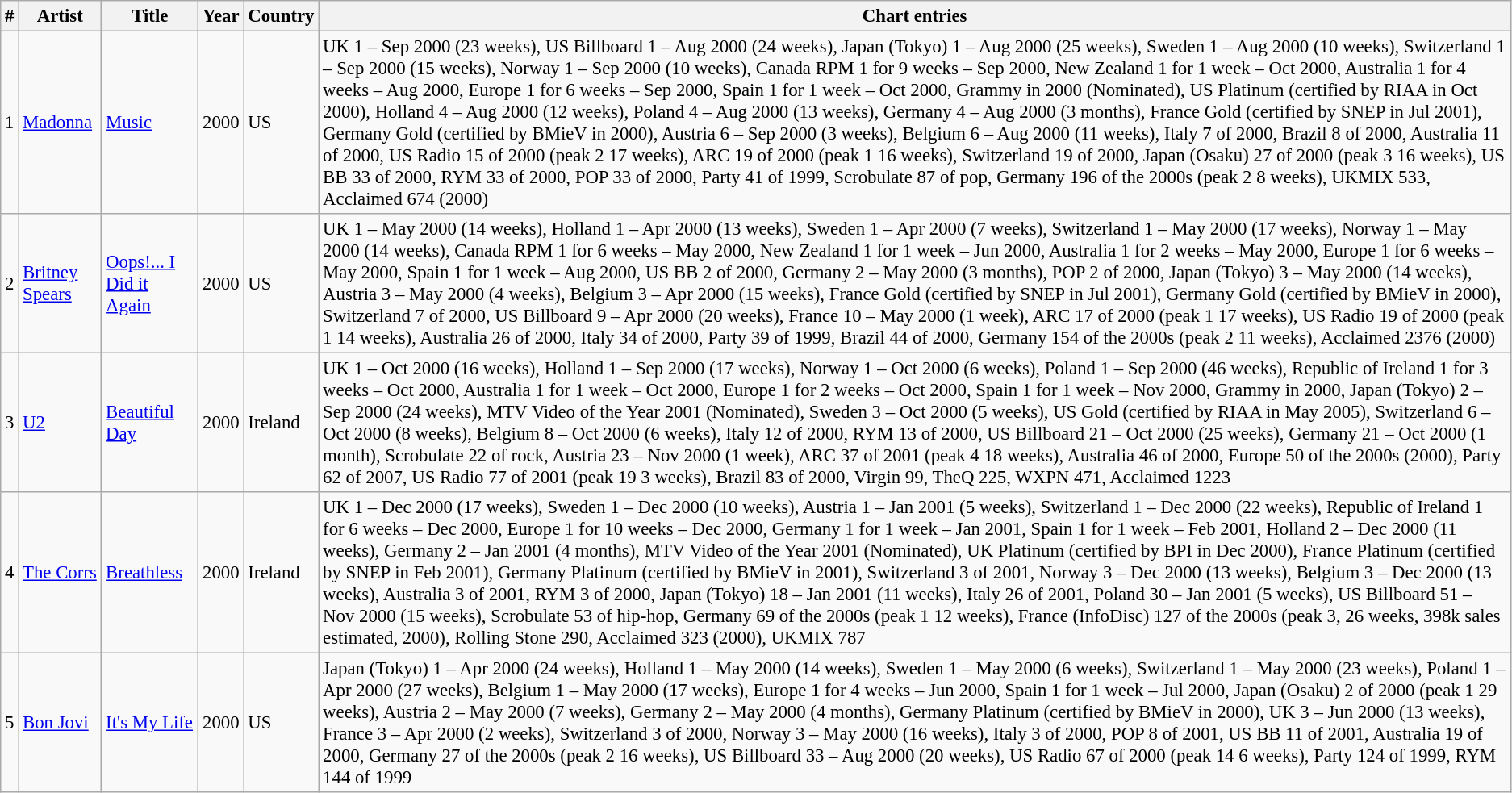<table class="wikitable" style="font-size:95%;">
<tr>
<th>#</th>
<th>Artist</th>
<th>Title</th>
<th>Year</th>
<th>Country</th>
<th>Chart entries</th>
</tr>
<tr>
<td>1</td>
<td><a href='#'>Madonna</a></td>
<td><a href='#'>Music</a></td>
<td>2000</td>
<td>US</td>
<td>UK 1 – Sep 2000 (23 weeks), US Billboard 1 – Aug 2000 (24 weeks), Japan (Tokyo) 1 – Aug 2000 (25 weeks), Sweden 1 – Aug 2000 (10 weeks), Switzerland 1 – Sep 2000 (15 weeks), Norway 1 – Sep 2000 (10 weeks), Canada RPM 1 for 9 weeks – Sep 2000, New Zealand 1 for 1 week – Oct 2000, Australia 1 for 4 weeks – Aug 2000, Europe 1 for 6 weeks – Sep 2000, Spain 1 for 1 week – Oct 2000, Grammy in 2000 (Nominated), US Platinum (certified by RIAA in Oct 2000), Holland 4 – Aug 2000 (12 weeks), Poland 4 – Aug 2000 (13 weeks), Germany 4 – Aug 2000 (3 months), France Gold (certified by SNEP in Jul 2001), Germany Gold (certified by BMieV in 2000), Austria 6 – Sep 2000 (3 weeks), Belgium 6 – Aug 2000 (11 weeks), Italy 7 of 2000, Brazil 8 of 2000, Australia 11 of 2000, US Radio 15 of 2000 (peak 2 17 weeks), ARC 19 of 2000 (peak 1 16 weeks), Switzerland 19 of 2000, Japan (Osaku) 27 of 2000 (peak 3 16 weeks), US BB 33 of 2000, RYM 33 of 2000, POP 33 of 2000, Party 41 of 1999, Scrobulate 87 of pop, Germany 196 of the 2000s (peak 2 8 weeks), UKMIX 533, Acclaimed 674 (2000)</td>
</tr>
<tr>
<td>2</td>
<td><a href='#'>Britney Spears</a></td>
<td><a href='#'>Oops!... I Did it Again</a></td>
<td>2000</td>
<td>US</td>
<td>UK 1 – May 2000 (14 weeks), Holland 1 – Apr 2000 (13 weeks), Sweden 1 – Apr 2000 (7 weeks), Switzerland 1 – May 2000 (17 weeks), Norway 1 – May 2000 (14 weeks), Canada RPM 1 for 6 weeks – May 2000, New Zealand 1 for 1 week – Jun 2000, Australia 1 for 2 weeks – May 2000, Europe 1 for 6 weeks – May 2000, Spain 1 for 1 week – Aug 2000, US BB 2 of 2000, Germany 2 – May 2000 (3 months), POP 2 of 2000, Japan (Tokyo) 3 – May 2000 (14 weeks), Austria 3 – May 2000 (4 weeks), Belgium 3 – Apr 2000 (15 weeks), France Gold (certified by SNEP in Jul 2001), Germany Gold (certified by BMieV in 2000), Switzerland 7 of 2000, US Billboard 9 – Apr 2000 (20 weeks), France 10 – May 2000 (1 week), ARC 17 of 2000 (peak 1 17 weeks), US Radio 19 of 2000 (peak 1 14 weeks), Australia 26 of 2000, Italy 34 of 2000, Party 39 of 1999, Brazil 44 of 2000, Germany 154 of the 2000s (peak 2 11 weeks), Acclaimed 2376 (2000)</td>
</tr>
<tr>
<td>3</td>
<td><a href='#'>U2</a></td>
<td><a href='#'>Beautiful Day</a></td>
<td>2000</td>
<td>Ireland</td>
<td>UK 1 – Oct 2000 (16 weeks), Holland 1 – Sep 2000 (17 weeks), Norway 1 – Oct 2000 (6 weeks), Poland 1 – Sep 2000 (46 weeks), Republic of Ireland 1 for 3 weeks – Oct 2000, Australia 1 for 1 week – Oct 2000, Europe 1 for 2 weeks – Oct 2000, Spain 1 for 1 week – Nov 2000, Grammy in 2000, Japan (Tokyo) 2 – Sep 2000 (24 weeks), MTV Video of the Year 2001 (Nominated), Sweden 3 – Oct 2000 (5 weeks), US Gold (certified by RIAA in May 2005), Switzerland 6 – Oct 2000 (8 weeks), Belgium 8 – Oct 2000 (6 weeks), Italy 12 of 2000, RYM 13 of 2000, US Billboard 21 – Oct 2000 (25 weeks), Germany 21 – Oct 2000 (1 month), Scrobulate 22 of rock, Austria 23 – Nov 2000 (1 week), ARC 37 of 2001 (peak 4 18 weeks), Australia 46 of 2000, Europe 50 of the 2000s (2000), Party 62 of 2007, US Radio 77 of 2001 (peak 19 3 weeks), Brazil 83 of 2000, Virgin 99, TheQ 225, WXPN 471, Acclaimed 1223</td>
</tr>
<tr>
<td>4</td>
<td><a href='#'>The Corrs</a></td>
<td><a href='#'>Breathless</a></td>
<td>2000</td>
<td>Ireland</td>
<td>UK 1 – Dec 2000 (17 weeks), Sweden 1 – Dec 2000 (10 weeks), Austria 1 – Jan 2001 (5 weeks), Switzerland 1 – Dec 2000 (22 weeks), Republic of Ireland 1 for 6 weeks – Dec 2000, Europe 1 for 10 weeks – Dec 2000, Germany 1 for 1 week – Jan 2001, Spain 1 for 1 week – Feb 2001, Holland 2 – Dec 2000 (11 weeks), Germany 2 – Jan 2001 (4 months), MTV Video of the Year 2001 (Nominated), UK Platinum (certified by BPI in Dec 2000), France Platinum (certified by SNEP in Feb 2001), Germany Platinum (certified by BMieV in 2001), Switzerland 3 of 2001, Norway 3 – Dec 2000 (13 weeks), Belgium 3 – Dec 2000 (13 weeks), Australia 3 of 2001, RYM 3 of 2000, Japan (Tokyo) 18 – Jan 2001 (11 weeks), Italy 26 of 2001, Poland 30 – Jan 2001 (5 weeks), US Billboard 51 – Nov 2000 (15 weeks), Scrobulate 53 of hip-hop, Germany 69 of the 2000s (peak 1 12 weeks), France (InfoDisc) 127 of the 2000s (peak 3, 26 weeks, 398k sales estimated, 2000), Rolling Stone 290, Acclaimed 323 (2000), UKMIX 787</td>
</tr>
<tr>
<td>5</td>
<td><a href='#'>Bon Jovi</a></td>
<td><a href='#'>It's My Life</a></td>
<td>2000</td>
<td>US</td>
<td>Japan (Tokyo) 1 – Apr 2000 (24 weeks), Holland 1 – May 2000 (14 weeks), Sweden 1 – May 2000 (6 weeks), Switzerland 1 – May 2000 (23 weeks), Poland 1 – Apr 2000 (27 weeks), Belgium 1 – May 2000 (17 weeks), Europe 1 for 4 weeks – Jun 2000, Spain 1 for 1 week – Jul 2000, Japan (Osaku) 2 of 2000 (peak 1 29 weeks), Austria 2 – May 2000 (7 weeks), Germany 2 – May 2000 (4 months), Germany Platinum (certified by BMieV in 2000), UK 3 – Jun 2000 (13 weeks), France 3 – Apr 2000 (2 weeks), Switzerland 3 of 2000, Norway 3 – May 2000 (16 weeks), Italy 3 of 2000, POP 8 of 2001, US BB 11 of 2001, Australia 19 of 2000, Germany 27 of the 2000s (peak 2 16 weeks), US Billboard 33 – Aug 2000 (20 weeks), US Radio 67 of 2000 (peak 14 6 weeks), Party 124 of 1999, RYM 144 of 1999</td>
</tr>
</table>
